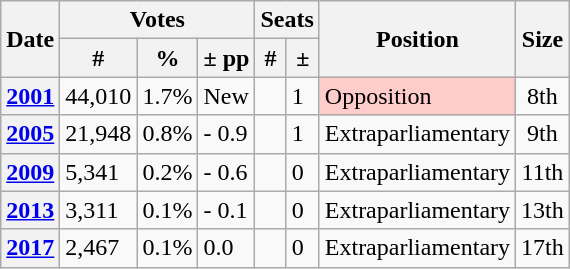<table class="wikitable">
<tr>
<th rowspan="2">Date</th>
<th colspan="3">Votes</th>
<th colspan="2">Seats</th>
<th rowspan="2">Position</th>
<th rowspan="2">Size</th>
</tr>
<tr>
<th>#</th>
<th>%</th>
<th>± pp</th>
<th>#</th>
<th>±</th>
</tr>
<tr>
<th><a href='#'>2001</a></th>
<td>44,010</td>
<td>1.7%</td>
<td>New</td>
<td></td>
<td> 1</td>
<td style="background:#fcc;">Opposition</td>
<td style="text-align:center;">8th</td>
</tr>
<tr>
<th><a href='#'>2005</a></th>
<td>21,948</td>
<td>0.8%</td>
<td>- 0.9</td>
<td></td>
<td> 1</td>
<td>Extraparliamentary</td>
<td style="text-align:center;">9th</td>
</tr>
<tr>
<th><a href='#'>2009</a></th>
<td>5,341</td>
<td>0.2%</td>
<td>- 0.6</td>
<td></td>
<td> 0</td>
<td>Extraparliamentary</td>
<td style="text-align:center;">11th</td>
</tr>
<tr>
<th><a href='#'>2013</a></th>
<td>3,311</td>
<td>0.1%</td>
<td>- 0.1</td>
<td></td>
<td> 0</td>
<td>Extraparliamentary</td>
<td style="text-align:center;">13th</td>
</tr>
<tr>
<th><a href='#'>2017</a></th>
<td>2,467</td>
<td>0.1%</td>
<td>0.0</td>
<td></td>
<td> 0</td>
<td>Extraparliamentary</td>
<td style="text-align:center;">17th</td>
</tr>
</table>
